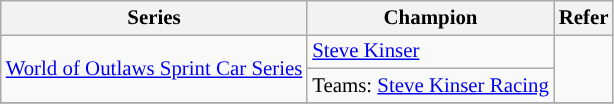<table class="wikitable" style="font-size:87%;">
<tr>
<th>Series</th>
<th>Champion</th>
<th>Refer</th>
</tr>
<tr>
<td rowspan=2><a href='#'>World of Outlaws Sprint Car Series</a></td>
<td> <a href='#'>Steve Kinser</a></td>
<td rowspan=2></td>
</tr>
<tr>
<td>Teams:  <a href='#'>Steve Kinser Racing</a></td>
</tr>
<tr>
</tr>
</table>
